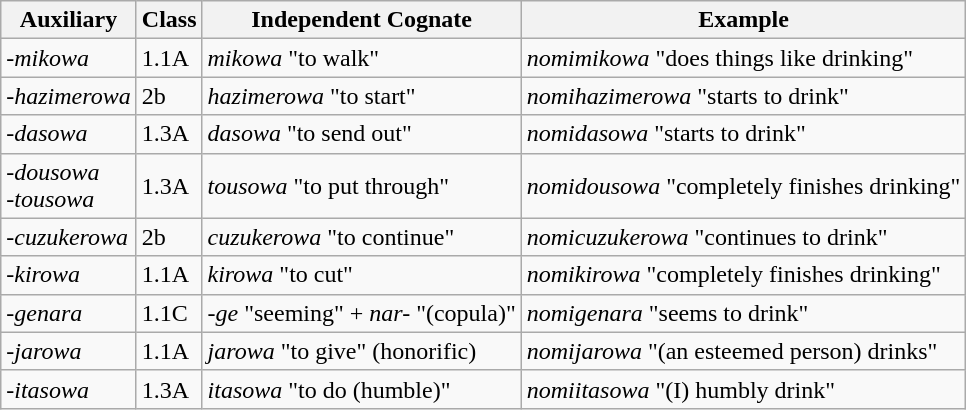<table class="wikitable">
<tr>
<th>Auxiliary</th>
<th>Class</th>
<th>Independent Cognate</th>
<th>Example</th>
</tr>
<tr>
<td><em>-mikowa</em></td>
<td>1.1A</td>
<td><em>mikowa</em> "to walk"</td>
<td><em>nomimikowa</em> "does things like drinking"</td>
</tr>
<tr>
<td><em>-hazimerowa</em></td>
<td>2b</td>
<td><em>hazimerowa</em> "to start"</td>
<td><em>nomihazimerowa</em> "starts to drink"</td>
</tr>
<tr>
<td><em>-dasowa</em></td>
<td>1.3A</td>
<td><em>dasowa</em> "to send out"</td>
<td><em>nomidasowa</em> "starts to drink"</td>
</tr>
<tr>
<td><em>-dousowa</em><br><em>-tousowa</em></td>
<td>1.3A</td>
<td><em>tousowa</em> "to put through"</td>
<td><em>nomidousowa</em> "completely finishes drinking"</td>
</tr>
<tr>
<td><em>-cuzukerowa</em></td>
<td>2b</td>
<td><em>cuzukerowa</em> "to continue"</td>
<td><em>nomicuzukerowa</em> "continues to drink"</td>
</tr>
<tr>
<td><em>-kirowa</em></td>
<td>1.1A</td>
<td><em>kirowa</em> "to cut"</td>
<td><em>nomikirowa</em> "completely finishes drinking"</td>
</tr>
<tr>
<td><em>-genara</em></td>
<td>1.1C</td>
<td><em>-ge</em> "seeming" + <em>nar-</em> "(copula)"</td>
<td><em>nomigenara</em> "seems to drink"</td>
</tr>
<tr>
<td><em>-jarowa</em></td>
<td>1.1A</td>
<td><em>jarowa</em> "to give" (honorific)</td>
<td><em>nomijarowa</em> "(an esteemed person) drinks"</td>
</tr>
<tr>
<td><em>-itasowa</em></td>
<td>1.3A</td>
<td><em>itasowa</em> "to do (humble)"</td>
<td><em>nomiitasowa</em> "(I) humbly drink"</td>
</tr>
</table>
